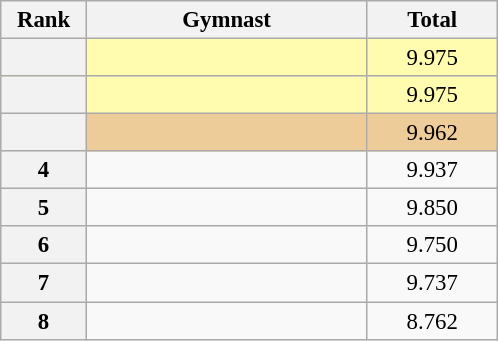<table class="wikitable sortable" style="text-align:center; font-size:95%">
<tr>
<th scope="col" style="width:50px;">Rank</th>
<th scope="col" style="width:180px;">Gymnast</th>
<th scope="col" style="width:80px;">Total</th>
</tr>
<tr style="background:#fffcaf;">
<th scope="row" style="text-align:center"></th>
<td style="text-align:left;"></td>
<td>9.975</td>
</tr>
<tr style="background:#fffcaf;">
<th scope="row" style="text-align:center"></th>
<td style="text-align:left;"></td>
<td>9.975</td>
</tr>
<tr style="background:#ec9;">
<th scope=row style="text-align:center"></th>
<td style="text-align:left;"></td>
<td>9.962</td>
</tr>
<tr>
<th scope="row" style="text-align:center">4</th>
<td style="text-align:left;"></td>
<td>9.937</td>
</tr>
<tr>
<th scope=row style="text-align:center">5</th>
<td style="text-align:left;"></td>
<td>9.850</td>
</tr>
<tr>
<th scope=row style="text-align:center">6</th>
<td style="text-align:left;"></td>
<td>9.750</td>
</tr>
<tr>
<th scope=row style="text-align:center">7</th>
<td style="text-align:left;"></td>
<td>9.737</td>
</tr>
<tr>
<th scope=row style="text-align:center">8</th>
<td style="text-align:left;"></td>
<td>8.762</td>
</tr>
</table>
